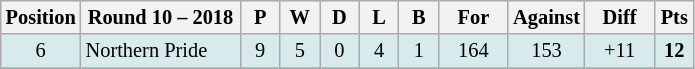<table class="wikitable" style="text-align:center; font-size:85%;">
<tr style="background: #d7ebed;">
<th width="40" abbr="Position">Position</th>
<th width="100">Round 10 – 2018</th>
<th width="20" abbr="Played">P</th>
<th width="20" abbr="Won">W</th>
<th width="20" abbr="Drawn">D</th>
<th width="20" abbr="Lost">L</th>
<th width="20" abbr="Bye">B</th>
<th width="40" abbr="Points for">For</th>
<th width="40" abbr="Points against">Against</th>
<th width="40" abbr="Points difference">Diff</th>
<th width=20 abbr="Points">Pts</th>
</tr>
<tr style="background: #d7ebed;">
<td>6</td>
<td style="text-align:left;"> Northern Pride</td>
<td>9</td>
<td>5</td>
<td>0</td>
<td>4</td>
<td>1</td>
<td>164</td>
<td>153</td>
<td>+11</td>
<td><strong>12</strong></td>
</tr>
<tr>
</tr>
</table>
